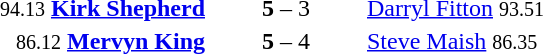<table style="text-align:center">
<tr>
<th width=223></th>
<th width=100></th>
<th width=223></th>
</tr>
<tr>
<td align=right><small>94.13</small> <strong><a href='#'>Kirk Shepherd</a></strong> </td>
<td><strong>5</strong> – 3</td>
<td align=left> <a href='#'>Darryl Fitton</a> <small>93.51</small></td>
</tr>
<tr>
<td align=right><small>86.12</small> <strong><a href='#'>Mervyn King</a></strong> </td>
<td><strong>5</strong> – 4</td>
<td align=left> <a href='#'>Steve Maish</a> <small>86.35</small></td>
</tr>
</table>
